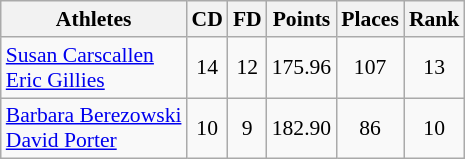<table class="wikitable" border="1" style="font-size:90%">
<tr>
<th>Athletes</th>
<th>CD</th>
<th>FD</th>
<th>Points</th>
<th>Places</th>
<th>Rank</th>
</tr>
<tr align=center>
<td align=left><a href='#'>Susan Carscallen</a><br><a href='#'>Eric Gillies</a></td>
<td>14</td>
<td>12</td>
<td>175.96</td>
<td>107</td>
<td>13</td>
</tr>
<tr align=center>
<td align=left><a href='#'>Barbara Berezowski</a><br><a href='#'>David Porter</a></td>
<td>10</td>
<td>9</td>
<td>182.90</td>
<td>86</td>
<td>10</td>
</tr>
</table>
